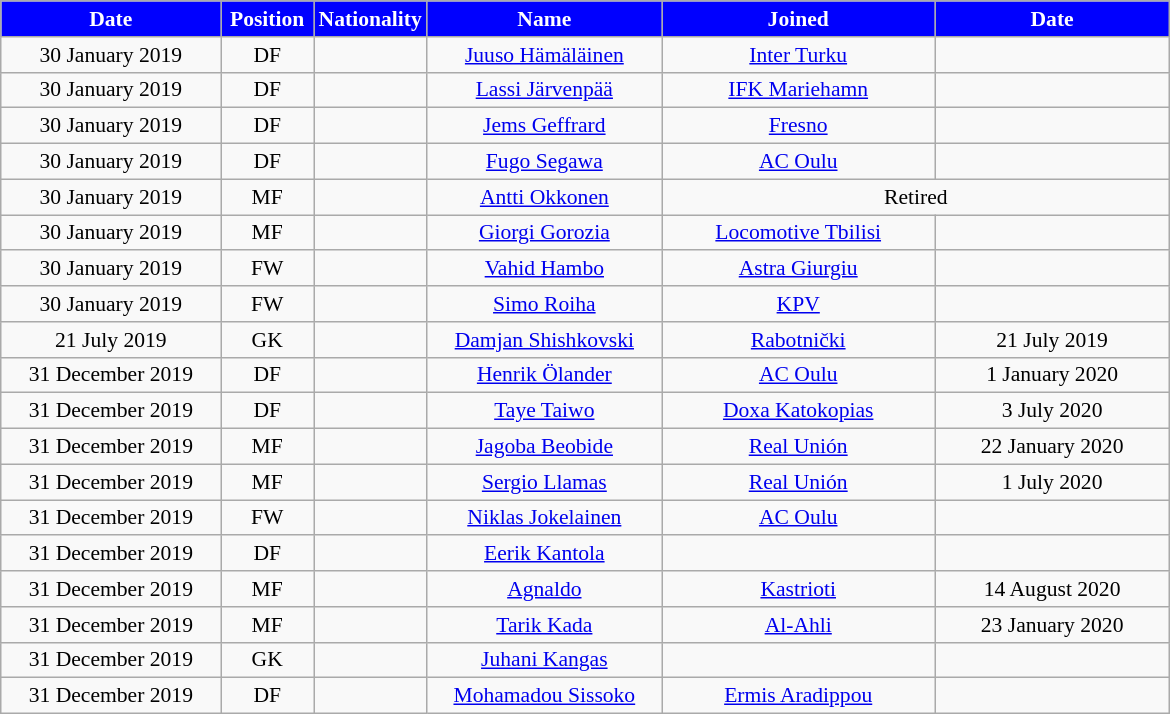<table class="wikitable"  style="text-align:center; font-size:90%; ">
<tr>
<th style="background:#00f; color:white; width:140px;">Date</th>
<th style="background:#00f; color:white; width:55px;">Position</th>
<th style="background:#00f; color:white; width:55px;">Nationality</th>
<th style="background:#00f; color:white; width:150px;">Name</th>
<th style="background:#00f; color:white; width:175px;">Joined</th>
<th style="background:#00f; color:white; width:150px;">Date</th>
</tr>
<tr>
<td>30 January 2019</td>
<td>DF</td>
<td></td>
<td><a href='#'>Juuso Hämäläinen</a></td>
<td><a href='#'>Inter Turku</a></td>
<td></td>
</tr>
<tr>
<td>30 January 2019</td>
<td>DF</td>
<td></td>
<td><a href='#'>Lassi Järvenpää</a></td>
<td><a href='#'>IFK Mariehamn</a></td>
<td></td>
</tr>
<tr>
<td>30 January 2019</td>
<td>DF</td>
<td></td>
<td><a href='#'>Jems Geffrard</a></td>
<td><a href='#'>Fresno</a></td>
<td></td>
</tr>
<tr>
<td>30 January 2019</td>
<td>DF</td>
<td></td>
<td><a href='#'>Fugo Segawa</a></td>
<td><a href='#'>AC Oulu</a></td>
<td></td>
</tr>
<tr>
<td>30 January 2019</td>
<td>MF</td>
<td></td>
<td><a href='#'>Antti Okkonen</a></td>
<td colspan="2">Retired</td>
</tr>
<tr>
<td>30 January 2019</td>
<td>MF</td>
<td></td>
<td><a href='#'>Giorgi Gorozia</a></td>
<td><a href='#'>Locomotive Tbilisi</a></td>
<td></td>
</tr>
<tr>
<td>30 January 2019</td>
<td>FW</td>
<td></td>
<td><a href='#'>Vahid Hambo</a></td>
<td><a href='#'>Astra Giurgiu</a></td>
<td></td>
</tr>
<tr>
<td>30 January 2019</td>
<td>FW</td>
<td></td>
<td><a href='#'>Simo Roiha</a></td>
<td><a href='#'>KPV</a></td>
<td></td>
</tr>
<tr>
<td>21 July 2019</td>
<td>GK</td>
<td></td>
<td><a href='#'>Damjan Shishkovski</a></td>
<td><a href='#'>Rabotnički</a></td>
<td>21 July 2019</td>
</tr>
<tr>
<td>31 December 2019</td>
<td>DF</td>
<td></td>
<td><a href='#'>Henrik Ölander</a></td>
<td><a href='#'>AC Oulu</a></td>
<td>1 January 2020</td>
</tr>
<tr>
<td>31 December 2019</td>
<td>DF</td>
<td></td>
<td><a href='#'>Taye Taiwo</a></td>
<td><a href='#'>Doxa Katokopias</a></td>
<td>3 July 2020</td>
</tr>
<tr>
<td>31 December 2019</td>
<td>MF</td>
<td></td>
<td><a href='#'>Jagoba Beobide</a></td>
<td><a href='#'>Real Unión</a></td>
<td>22 January 2020</td>
</tr>
<tr>
<td>31 December 2019</td>
<td>MF</td>
<td></td>
<td><a href='#'>Sergio Llamas</a></td>
<td><a href='#'>Real Unión</a></td>
<td>1 July 2020</td>
</tr>
<tr>
<td>31 December 2019</td>
<td>FW</td>
<td></td>
<td><a href='#'>Niklas Jokelainen</a></td>
<td><a href='#'>AC Oulu</a></td>
<td></td>
</tr>
<tr>
<td>31 December 2019</td>
<td>DF</td>
<td></td>
<td><a href='#'>Eerik Kantola</a></td>
<td></td>
<td></td>
</tr>
<tr>
<td>31 December 2019</td>
<td>MF</td>
<td></td>
<td><a href='#'>Agnaldo</a></td>
<td><a href='#'>Kastrioti</a></td>
<td>14 August 2020</td>
</tr>
<tr>
<td>31 December 2019</td>
<td>MF</td>
<td></td>
<td><a href='#'>Tarik Kada</a></td>
<td><a href='#'>Al-Ahli</a></td>
<td>23 January 2020</td>
</tr>
<tr>
<td>31 December 2019</td>
<td>GK</td>
<td></td>
<td><a href='#'>Juhani Kangas</a></td>
<td></td>
<td></td>
</tr>
<tr>
<td>31 December 2019</td>
<td>DF</td>
<td></td>
<td><a href='#'>Mohamadou Sissoko</a></td>
<td><a href='#'>Ermis Aradippou</a></td>
<td></td>
</tr>
</table>
